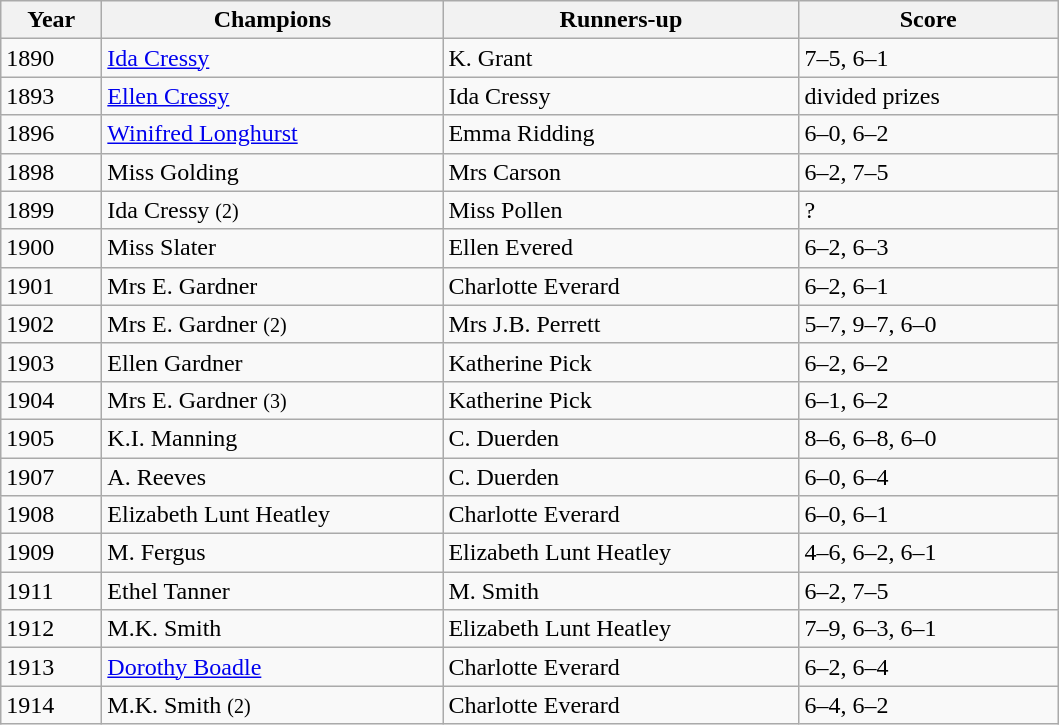<table class="wikitable">
<tr>
<th style="width:60px;">Year</th>
<th style="width:220px;">Champions</th>
<th style="width:230px;">Runners-up</th>
<th style="width:165px;">Score</th>
</tr>
<tr>
<td>1890</td>
<td> <a href='#'>Ida Cressy</a></td>
<td> K. Grant</td>
<td>7–5, 6–1</td>
</tr>
<tr>
<td>1893</td>
<td> <a href='#'>Ellen Cressy</a></td>
<td> Ida Cressy</td>
<td>divided prizes</td>
</tr>
<tr>
<td>1896</td>
<td> <a href='#'>Winifred Longhurst</a></td>
<td> Emma Ridding</td>
<td>6–0, 6–2</td>
</tr>
<tr>
<td>1898</td>
<td> Miss Golding</td>
<td> Mrs Carson</td>
<td>6–2, 7–5</td>
</tr>
<tr>
<td>1899</td>
<td> Ida Cressy <small>(2)</small></td>
<td> Miss Pollen</td>
<td>?</td>
</tr>
<tr>
<td>1900</td>
<td> Miss Slater</td>
<td> Ellen Evered</td>
<td>6–2, 6–3</td>
</tr>
<tr>
<td>1901</td>
<td> Mrs E. Gardner</td>
<td> Charlotte Everard</td>
<td>6–2, 6–1</td>
</tr>
<tr>
<td>1902</td>
<td> Mrs E. Gardner <small>(2)</small></td>
<td> Mrs J.B. Perrett</td>
<td>5–7, 9–7, 6–0</td>
</tr>
<tr>
<td>1903</td>
<td> Ellen Gardner</td>
<td> Katherine Pick</td>
<td>6–2, 6–2</td>
</tr>
<tr>
<td>1904</td>
<td> Mrs E. Gardner <small>(3)</small></td>
<td> Katherine Pick</td>
<td>6–1, 6–2</td>
</tr>
<tr>
<td>1905</td>
<td> K.I. Manning</td>
<td> C. Duerden</td>
<td>8–6, 6–8, 6–0</td>
</tr>
<tr>
<td>1907</td>
<td> A. Reeves</td>
<td> C. Duerden</td>
<td>6–0, 6–4</td>
</tr>
<tr>
<td>1908</td>
<td> Elizabeth Lunt Heatley</td>
<td> Charlotte Everard</td>
<td>6–0, 6–1</td>
</tr>
<tr>
<td>1909</td>
<td> M. Fergus</td>
<td> Elizabeth Lunt Heatley</td>
<td>4–6, 6–2, 6–1</td>
</tr>
<tr>
<td>1911</td>
<td> Ethel Tanner</td>
<td> M. Smith</td>
<td>6–2, 7–5</td>
</tr>
<tr>
<td>1912</td>
<td> M.K. Smith</td>
<td> Elizabeth Lunt Heatley</td>
<td>7–9, 6–3, 6–1</td>
</tr>
<tr>
<td>1913</td>
<td> <a href='#'>Dorothy Boadle</a></td>
<td> Charlotte Everard</td>
<td>6–2, 6–4</td>
</tr>
<tr>
<td>1914</td>
<td> M.K. Smith <small>(2)</small></td>
<td> Charlotte Everard</td>
<td>6–4, 6–2</td>
</tr>
</table>
